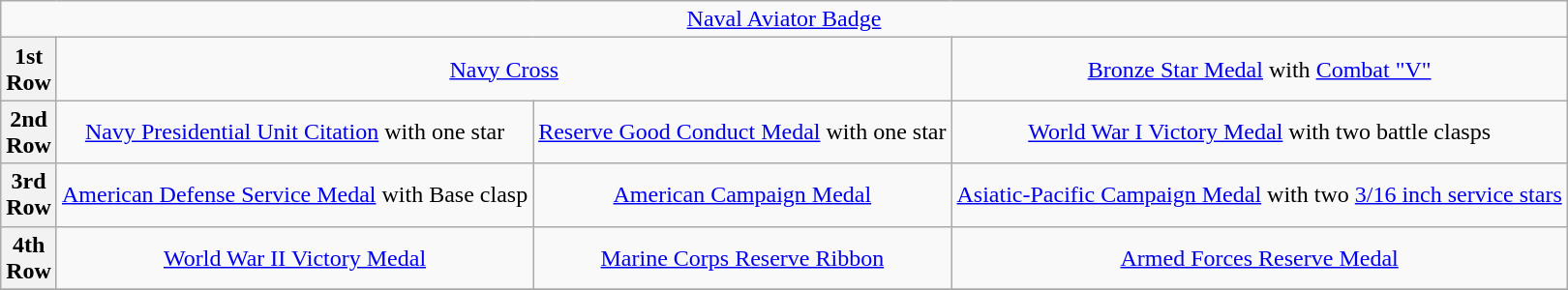<table class="wikitable" style="margin:1em auto; text-align:center;">
<tr>
<td colspan="14"><a href='#'>Naval Aviator Badge</a></td>
</tr>
<tr>
<th>1st <br>Row</th>
<td colspan="8"><a href='#'>Navy Cross</a></td>
<td colspan="7"><a href='#'>Bronze Star Medal</a> with <a href='#'>Combat "V"</a></td>
</tr>
<tr>
<th>2nd <br>Row</th>
<td colspan="4"><a href='#'>Navy Presidential Unit Citation</a> with one star</td>
<td colspan="4"><a href='#'>Reserve Good Conduct Medal</a> with one star</td>
<td colspan="4"><a href='#'>World War I Victory Medal</a> with two battle clasps</td>
</tr>
<tr>
<th>3rd <br>Row</th>
<td colspan="4"><a href='#'>American Defense Service Medal</a> with Base clasp</td>
<td colspan="4"><a href='#'>American Campaign Medal</a></td>
<td colspan="4"><a href='#'>Asiatic-Pacific Campaign Medal</a> with two <a href='#'>3/16 inch service stars</a></td>
</tr>
<tr>
<th>4th <br>Row</th>
<td colspan="4"><a href='#'>World War II Victory Medal</a></td>
<td colspan="4"><a href='#'>Marine Corps Reserve Ribbon</a></td>
<td colspan="4"><a href='#'>Armed Forces Reserve Medal</a></td>
</tr>
<tr>
</tr>
</table>
